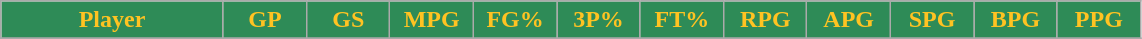<table class="wikitable sortable" style="text-align:center;">
<tr>
<th style="background:#2E8B57;color:#FFC322;" width="16%">Player</th>
<th style="background:#2E8B57;color:#FFC322;" width="6%">GP</th>
<th style="background:#2E8B57;color:#FFC322;" width="6%">GS</th>
<th style="background:#2E8B57;color:#FFC322;" width="6%">MPG</th>
<th style="background:#2E8B57;color:#FFC322;" width="6%">FG%</th>
<th style="background:#2E8B57;color:#FFC322;" width="6%">3P%</th>
<th style="background:#2E8B57;color:#FFC322;" width="6%">FT%</th>
<th style="background:#2E8B57;color:#FFC322;" width="6%">RPG</th>
<th style="background:#2E8B57;color:#FFC322;" width="6%">APG</th>
<th style="background:#2E8B57;color:#FFC322;" width="6%">SPG</th>
<th style="background:#2E8B57;color:#FFC322;" width="6%">BPG</th>
<th style="background:#2E8B57;color:#FFC322;" width="6%">PPG</th>
</tr>
<tr>
</tr>
</table>
